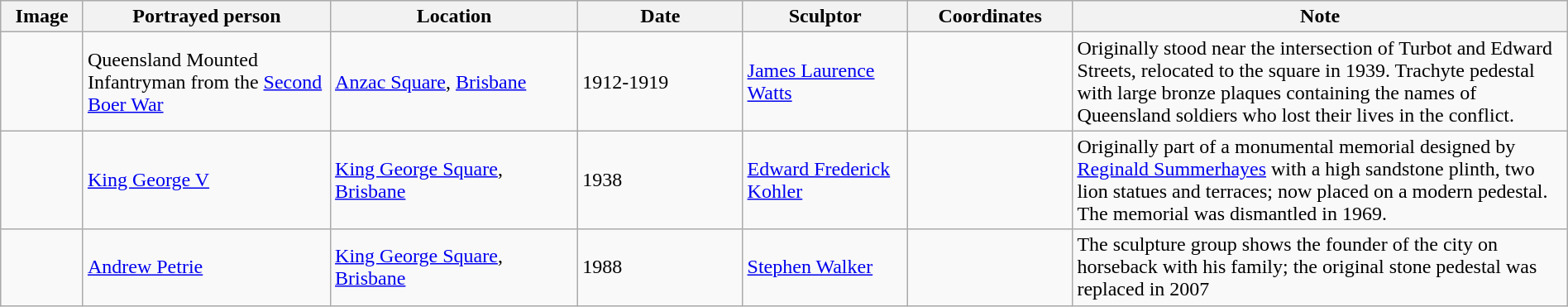<table class="wikitable sortable"  style="width:100%;">
<tr>
<th width="5%" align="left" class="unsortable">Image</th>
<th width="15%" align="left">Portrayed person</th>
<th width="15%" align="left">Location</th>
<th width="10%" align="left">Date</th>
<th width="10%" align="left">Sculptor</th>
<th width="10%" align="left">Coordinates</th>
<th width="30%" align="left">Note</th>
</tr>
<tr>
<td></td>
<td>Queensland Mounted Infantryman from the <a href='#'>Second Boer War</a></td>
<td><a href='#'>Anzac Square</a>, <a href='#'>Brisbane</a></td>
<td>1912-1919</td>
<td><a href='#'>James Laurence Watts</a></td>
<td></td>
<td>Originally stood near the intersection of Turbot and Edward Streets, relocated to the square in 1939. Trachyte pedestal with large bronze plaques containing the names of Queensland soldiers who lost their lives in the conflict.</td>
</tr>
<tr>
<td></td>
<td><a href='#'>King George V</a></td>
<td><a href='#'>King George Square</a>, <a href='#'>Brisbane</a></td>
<td>1938</td>
<td><a href='#'>Edward Frederick Kohler</a></td>
<td></td>
<td>Originally part of a monumental memorial designed by <a href='#'>Reginald Summerhayes</a> with a high sandstone plinth, two lion statues and terraces; now placed on a modern pedestal. The memorial was dismantled in 1969.</td>
</tr>
<tr>
<td></td>
<td><a href='#'>Andrew Petrie</a></td>
<td><a href='#'>King George Square</a>, <a href='#'>Brisbane</a></td>
<td>1988</td>
<td><a href='#'>Stephen Walker</a></td>
<td></td>
<td>The sculpture group shows the founder of the city on horseback with his family; the original stone pedestal was replaced in 2007</td>
</tr>
</table>
